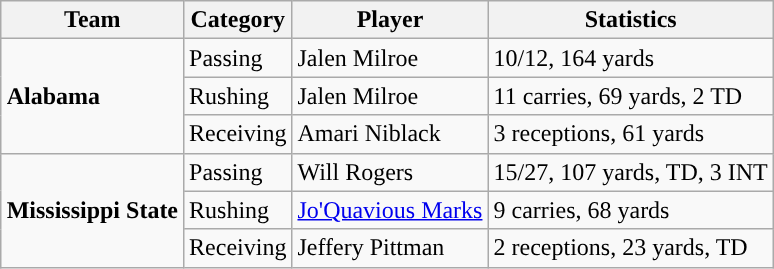<table class="wikitable" style="float: right;">
<tr>
<th>Team</th>
<th>Category</th>
<th>Player</th>
<th>Statistics</th>
</tr>
<tr>
<td rowspan=3><strong>Alabama</strong></td>
<td>Passing</td>
<td>Jalen Milroe</td>
<td>10/12, 164 yards</td>
</tr>
<tr>
<td>Rushing</td>
<td>Jalen Milroe</td>
<td>11 carries, 69 yards, 2 TD</td>
</tr>
<tr>
<td>Receiving</td>
<td>Amari Niblack</td>
<td>3 receptions, 61 yards</td>
</tr>
<tr>
<td rowspan=3><strong>Mississippi State</strong></td>
<td>Passing</td>
<td>Will Rogers</td>
<td>15/27, 107 yards, TD, 3 INT</td>
</tr>
<tr>
<td>Rushing</td>
<td><a href='#'>Jo'Quavious Marks</a></td>
<td>9 carries, 68 yards</td>
</tr>
<tr>
<td>Receiving</td>
<td>Jeffery Pittman</td>
<td>2 receptions, 23 yards, TD</td>
</tr>
</table>
